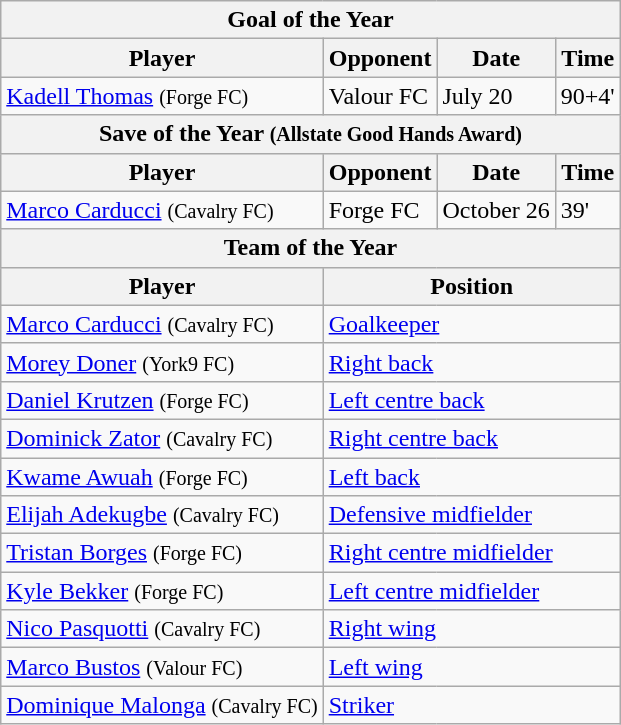<table class="wikitable">
<tr>
<th colspan="4">Goal of the Year</th>
</tr>
<tr>
<th>Player</th>
<th>Opponent</th>
<th>Date</th>
<th>Time</th>
</tr>
<tr>
<td> <a href='#'>Kadell Thomas</a> <small>(Forge FC)</small></td>
<td>Valour FC</td>
<td>July 20</td>
<td>90+4'</td>
</tr>
<tr>
<th colspan="4">Save of the Year <small>(Allstate Good Hands Award)</small></th>
</tr>
<tr>
<th>Player</th>
<th>Opponent</th>
<th>Date</th>
<th>Time</th>
</tr>
<tr>
<td> <a href='#'>Marco Carducci</a> <small>(Cavalry FC)</small></td>
<td>Forge FC</td>
<td>October 26</td>
<td>39'</td>
</tr>
<tr>
<th colspan="4">Team of the Year</th>
</tr>
<tr>
<th>Player</th>
<th colspan="3">Position</th>
</tr>
<tr>
<td> <a href='#'>Marco Carducci</a> <small>(Cavalry FC)</small></td>
<td colspan="3"><a href='#'>Goalkeeper</a></td>
</tr>
<tr>
<td> <a href='#'>Morey Doner</a> <small>(York9 FC)</small></td>
<td colspan="3"><a href='#'>Right back</a></td>
</tr>
<tr>
<td> <a href='#'>Daniel Krutzen</a> <small>(Forge FC)</small></td>
<td colspan="3"><a href='#'>Left centre back</a></td>
</tr>
<tr>
<td> <a href='#'>Dominick Zator</a> <small>(Cavalry FC)</small></td>
<td colspan="3"><a href='#'>Right centre back</a></td>
</tr>
<tr>
<td> <a href='#'>Kwame Awuah</a> <small>(Forge FC)</small></td>
<td colspan="3"><a href='#'>Left back</a></td>
</tr>
<tr>
<td> <a href='#'>Elijah Adekugbe</a> <small>(Cavalry FC)</small></td>
<td colspan="3"><a href='#'>Defensive midfielder</a></td>
</tr>
<tr>
<td> <a href='#'>Tristan Borges</a> <small>(Forge FC)</small></td>
<td colspan="3"><a href='#'>Right centre midfielder</a></td>
</tr>
<tr>
<td> <a href='#'>Kyle Bekker</a> <small>(Forge FC)</small></td>
<td colspan="3"><a href='#'>Left centre midfielder</a></td>
</tr>
<tr>
<td> <a href='#'>Nico Pasquotti</a> <small>(Cavalry FC)</small></td>
<td colspan="3"><a href='#'>Right wing</a></td>
</tr>
<tr>
<td> <a href='#'>Marco Bustos</a> <small>(Valour FC)</small></td>
<td colspan="3"><a href='#'>Left wing</a></td>
</tr>
<tr>
<td> <a href='#'>Dominique Malonga</a> <small>(Cavalry FC)</small></td>
<td colspan="3"><a href='#'>Striker</a></td>
</tr>
</table>
